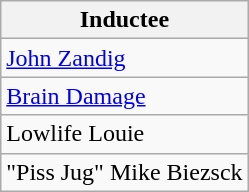<table class="wikitable">
<tr>
<th>Inductee</th>
</tr>
<tr>
<td><a href='#'>John Zandig</a></td>
</tr>
<tr>
<td><a href='#'>Brain Damage</a></td>
</tr>
<tr>
<td>Lowlife Louie</td>
</tr>
<tr>
<td>"Piss Jug" Mike Biezsck</td>
</tr>
</table>
